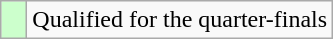<table class="wikitable">
<tr>
<td width=10px bgcolor="#ccffcc"></td>
<td>Qualified for the quarter-finals</td>
</tr>
</table>
